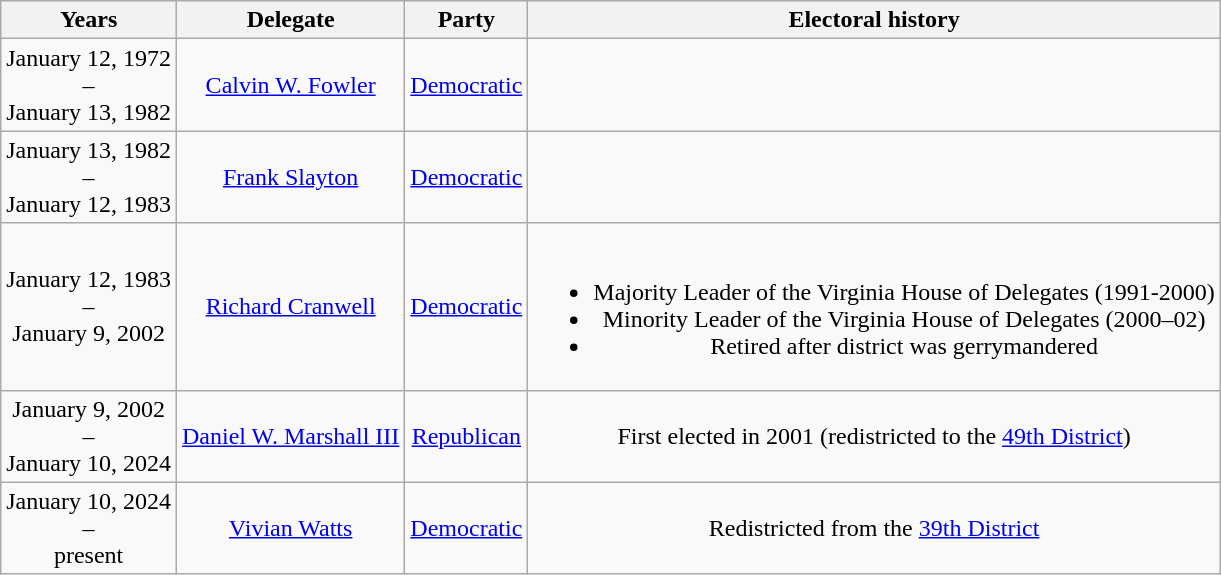<table class=wikitable style="text-align:center">
<tr valign=bottom>
<th>Years</th>
<th colspan=1>Delegate</th>
<th>Party</th>
<th>Electoral history</th>
</tr>
<tr>
<td nowrap><span>January 12, 1972</span><br>–<br><span>January 13, 1982</span></td>
<td><a href='#'>Calvin W. Fowler</a></td>
<td><a href='#'>Democratic</a></td>
<td></td>
</tr>
<tr>
<td nowrap><span>January 13, 1982</span><br>–<br><span>January 12, 1983</span></td>
<td><a href='#'>Frank Slayton</a></td>
<td><a href='#'>Democratic</a></td>
<td></td>
</tr>
<tr>
<td nowrap><span>January 12, 1983</span><br>–<br><span>January 9, 2002</span></td>
<td><a href='#'>Richard Cranwell</a></td>
<td><a href='#'>Democratic</a></td>
<td {{Plainlist><br><ul><li>Majority Leader of the Virginia House of Delegates (1991-2000)</li><li>Minority Leader of the Virginia House of Delegates (2000–02)</li><li>Retired after district was gerrymandered</li></ul></td>
</tr>
<tr>
<td nowrap><span>January 9, 2002</span><br>–<br><span>January 10, 2024</span></td>
<td><a href='#'>Daniel W. Marshall III</a></td>
<td><a href='#'>Republican</a></td>
<td>First elected in 2001 (redistricted to the <a href='#'>49th District</a>)</td>
</tr>
<tr>
<td nowrap><span>January 10, 2024</span><br>–<br><span>present</span></td>
<td><a href='#'>Vivian Watts</a></td>
<td><a href='#'>Democratic</a></td>
<td>Redistricted from the <a href='#'>39th District</a></td>
</tr>
</table>
